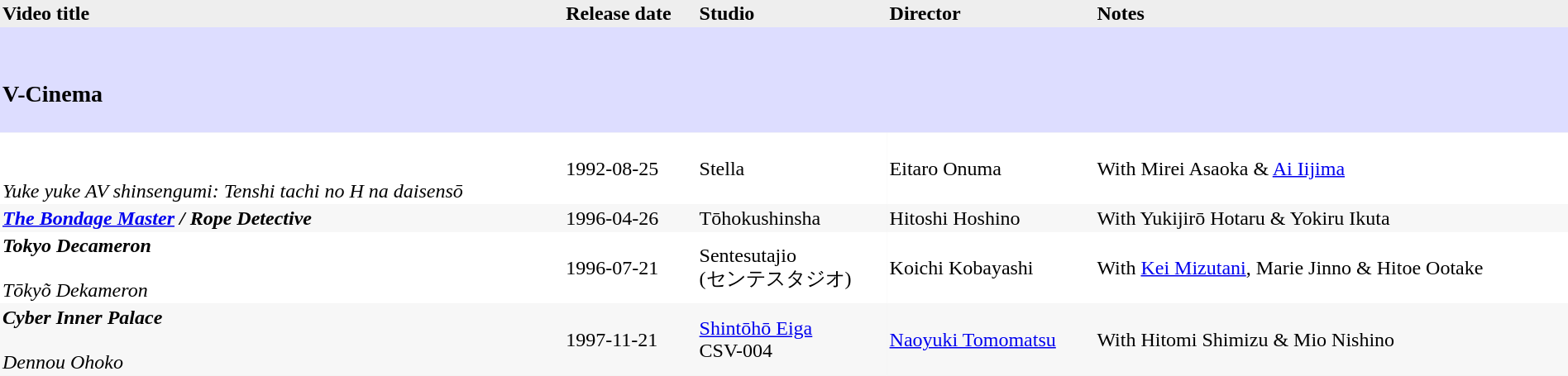<table cellpadding=2 style="width:100%; text-align:left; border-width:0px; border-collapse:collapse; background:#eee;">
<tr>
<th>Video title</th>
<th>Release date</th>
<th>Studio</th>
<th>Director</th>
<th>Notes</th>
</tr>
<tr>
<td colspan=6 style=background-color:#ddf;></td>
</tr>
<tr>
<td colspan=6 style=background-color:#ddf;><br><h3>V-Cinema</h3></td>
</tr>
<tr style=background:#fff;>
<td><strong><em> </em></strong><br><br><em>Yuke yuke AV shinsengumi: Tenshi tachi no H na daisensō</em></td>
<td>1992-08-25</td>
<td>Stella</td>
<td>Eitaro Onuma</td>
<td>With Mirei Asaoka & <a href='#'>Ai Iijima</a></td>
</tr>
<tr style=background:#f7f7f7;>
<td><strong><em><a href='#'>The Bondage Master</a> / Rope Detective</em></strong><br></td>
<td>1996-04-26</td>
<td>Tōhokushinsha</td>
<td>Hitoshi Hoshino</td>
<td>With Yukijirō Hotaru & Yokiru Ikuta</td>
</tr>
<tr style=background:#fff;>
<td><strong><em>Tokyo Decameron</em></strong><br><br><em>Tōkyõ Dekameron</em></td>
<td>1996-07-21</td>
<td>Sentesutajio<br>(センテスタジオ)</td>
<td>Koichi Kobayashi</td>
<td>With <a href='#'>Kei Mizutani</a>, Marie Jinno & Hitoe Ootake</td>
</tr>
<tr style=background:#f7f7f7;>
<td><strong><em>Cyber Inner Palace</em></strong><br><br><em>Dennou Ohoko</em></td>
<td>1997-11-21</td>
<td><a href='#'>Shintōhō Eiga</a><br>CSV-004</td>
<td><a href='#'>Naoyuki Tomomatsu</a></td>
<td>With Hitomi Shimizu & Mio Nishino</td>
</tr>
</table>
